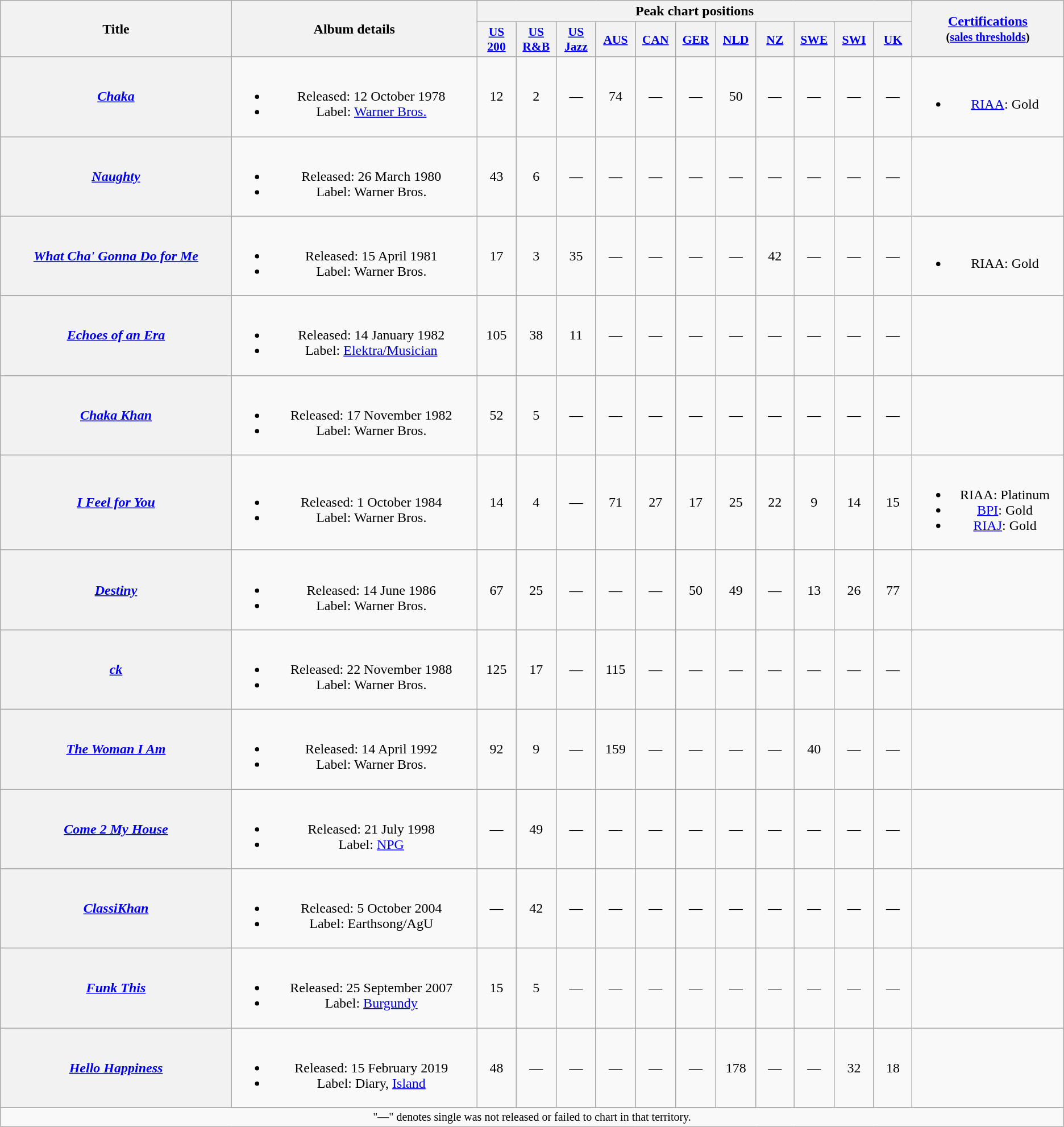<table class="wikitable plainrowheaders" style="text-align:center;">
<tr>
<th scope="col" rowspan="2" style="width:20em;">Title</th>
<th scope="col" rowspan="2" style="width:20em;">Album details</th>
<th scope="col" colspan="11">Peak chart positions</th>
<th rowspan="2" style="width:12em;"><a href='#'>Certifications</a><br><small>(<a href='#'>sales thresholds</a>)</small></th>
</tr>
<tr>
<th scope="col" style="width:3em;font-size:90%;"><a href='#'>US 200</a><br></th>
<th scope="col" style="width:3em;font-size:90%;"><a href='#'>US R&B</a><br></th>
<th scope="col" style="width:3em;font-size:90%;"><a href='#'>US Jazz</a><br></th>
<th scope="col" style="width:3em;font-size:90%;"><a href='#'>AUS</a><br></th>
<th scope="col" style="width:3em;font-size:90%;"><a href='#'>CAN</a><br></th>
<th scope="col" style="width:3em;font-size:90%;"><a href='#'>GER</a><br></th>
<th scope="col" style="width:3em;font-size:90%;"><a href='#'>NLD</a><br></th>
<th scope="col" style="width:3em;font-size:90%;"><a href='#'>NZ</a><br></th>
<th scope="col" style="width:3em;font-size:90%;"><a href='#'>SWE</a><br></th>
<th scope="col" style="width:3em;font-size:90%;"><a href='#'>SWI</a><br></th>
<th scope="col" style="width:3em;font-size:90%;"><a href='#'>UK</a><br></th>
</tr>
<tr>
<th scope="row"><em><a href='#'>Chaka</a></em></th>
<td><br><ul><li>Released: 12 October 1978</li><li>Label: <a href='#'>Warner Bros.</a></li></ul></td>
<td align="center">12</td>
<td align="center">2</td>
<td align="center">—</td>
<td align="center">74</td>
<td align="center">—</td>
<td align="center">—</td>
<td align="center">50</td>
<td align="center">—</td>
<td align="center">—</td>
<td align="center">—</td>
<td align="center">—</td>
<td><br><ul><li><a href='#'>RIAA</a>: Gold</li></ul></td>
</tr>
<tr>
<th scope="row"><em><a href='#'>Naughty</a></em></th>
<td><br><ul><li>Released: 26 March 1980</li><li>Label: Warner Bros.</li></ul></td>
<td align="center">43</td>
<td align="center">6</td>
<td align="center">—</td>
<td align="center">—</td>
<td align="center">—</td>
<td align="center">—</td>
<td align="center">—</td>
<td align="center">—</td>
<td align="center">—</td>
<td align="center">—</td>
<td align="center">—</td>
<td></td>
</tr>
<tr>
<th scope="row"><em><a href='#'>What Cha' Gonna Do for Me</a></em></th>
<td><br><ul><li>Released: 15 April 1981</li><li>Label: Warner Bros.</li></ul></td>
<td align="center">17</td>
<td align="center">3</td>
<td align="center">35</td>
<td align="center">—</td>
<td align="center">—</td>
<td align="center">—</td>
<td align="center">—</td>
<td align="center">42</td>
<td align="center">—</td>
<td align="center">—</td>
<td align="center">—</td>
<td><br><ul><li>RIAA: Gold</li></ul></td>
</tr>
<tr>
<th scope="row"><em><a href='#'>Echoes of an Era</a></em></th>
<td><br><ul><li>Released: 14 January 1982</li><li>Label: <a href='#'>Elektra/Musician</a></li></ul></td>
<td align="center">105</td>
<td align="center">38</td>
<td align="center">11</td>
<td align="center">—</td>
<td align="center">—</td>
<td align="center">—</td>
<td align="center">—</td>
<td align="center">—</td>
<td align="center">—</td>
<td align="center">—</td>
<td align="center">—</td>
<td></td>
</tr>
<tr>
<th scope="row"><em><a href='#'>Chaka Khan</a></em></th>
<td><br><ul><li>Released: 17 November 1982</li><li>Label: Warner Bros.</li></ul></td>
<td align="center">52</td>
<td align="center">5</td>
<td align="center">—</td>
<td align="center">—</td>
<td align="center">—</td>
<td align="center">—</td>
<td align="center">—</td>
<td align="center">—</td>
<td align="center">—</td>
<td align="center">—</td>
<td align="center">—</td>
<td></td>
</tr>
<tr>
<th scope="row"><em><a href='#'>I Feel for You</a></em></th>
<td><br><ul><li>Released: 1 October 1984</li><li>Label: Warner Bros.</li></ul></td>
<td align="center">14</td>
<td align="center">4</td>
<td align="center">—</td>
<td align="center">71</td>
<td align="center">27</td>
<td align="center">17</td>
<td align="center">25</td>
<td align="center">22</td>
<td align="center">9</td>
<td align="center">14</td>
<td align="center">15</td>
<td><br><ul><li>RIAA: Platinum</li><li><a href='#'>BPI</a>: Gold</li><li><a href='#'>RIAJ</a>: Gold</li></ul></td>
</tr>
<tr>
<th scope="row"><em><a href='#'>Destiny</a></em></th>
<td><br><ul><li>Released: 14 June 1986</li><li>Label: Warner Bros.</li></ul></td>
<td align="center">67</td>
<td align="center">25</td>
<td align="center">—</td>
<td align="center">—</td>
<td align="center">—</td>
<td align="center">50</td>
<td align="center">49</td>
<td align="center">—</td>
<td align="center">13</td>
<td align="center">26</td>
<td align="center">77</td>
<td></td>
</tr>
<tr>
<th scope="row"><em><a href='#'>ck</a></em></th>
<td><br><ul><li>Released: 22 November 1988</li><li>Label: Warner Bros.</li></ul></td>
<td align="center">125</td>
<td align="center">17</td>
<td align="center">—</td>
<td align="center">115</td>
<td align="center">—</td>
<td align="center">—</td>
<td align="center">—</td>
<td align="center">—</td>
<td align="center">—</td>
<td align="center">—</td>
<td align="center">—</td>
<td></td>
</tr>
<tr>
<th scope="row"><em><a href='#'>The Woman I Am</a></em></th>
<td><br><ul><li>Released: 14 April 1992</li><li>Label: Warner Bros.</li></ul></td>
<td align="center">92</td>
<td align="center">9</td>
<td align="center">—</td>
<td align="center">159</td>
<td align="center">—</td>
<td align="center">—</td>
<td align="center">—</td>
<td align="center">—</td>
<td align="center">40</td>
<td align="center">—</td>
<td align="center">—</td>
<td></td>
</tr>
<tr>
<th scope="row"><em><a href='#'>Come 2 My House</a></em></th>
<td><br><ul><li>Released: 21 July 1998</li><li>Label: <a href='#'>NPG</a></li></ul></td>
<td align="center">—</td>
<td align="center">49</td>
<td align="center">—</td>
<td align="center">—</td>
<td align="center">—</td>
<td align="center">—</td>
<td align="center">—</td>
<td align="center">—</td>
<td align="center">—</td>
<td align="center">—</td>
<td align="center">—</td>
<td></td>
</tr>
<tr>
<th scope="row"><em><a href='#'>ClassiKhan</a></em></th>
<td><br><ul><li>Released: 5 October 2004</li><li>Label: Earthsong/AgU</li></ul></td>
<td align="center">—</td>
<td align="center">42</td>
<td align="center">—</td>
<td align="center">—</td>
<td align="center">—</td>
<td align="center">—</td>
<td align="center">—</td>
<td align="center">—</td>
<td align="center">—</td>
<td align="center">—</td>
<td align="center">—</td>
<td></td>
</tr>
<tr>
<th scope="row"><em><a href='#'>Funk This</a></em></th>
<td><br><ul><li>Released: 25 September 2007</li><li>Label: <a href='#'>Burgundy</a></li></ul></td>
<td align="center">15</td>
<td align="center">5</td>
<td align="center">—</td>
<td align="center">—</td>
<td align="center">—</td>
<td align="center">—</td>
<td align="center">—</td>
<td align="center">—</td>
<td align="center">—</td>
<td align="center">—</td>
<td align="center">—</td>
<td></td>
</tr>
<tr>
<th scope="row"><em><a href='#'>Hello Happiness</a></em></th>
<td><br><ul><li>Released: 15 February 2019</li><li>Label: Diary, <a href='#'>Island</a></li></ul></td>
<td align="center">48</td>
<td align="center">—</td>
<td align="center">—</td>
<td align="center">—</td>
<td align="center">—</td>
<td align="center">—</td>
<td align="center">178</td>
<td align="center">—</td>
<td align="center">—</td>
<td align="center">32</td>
<td align="center">18</td>
<td></td>
</tr>
<tr>
<td align=center colspan=15 style=font-size:10pt>"—" denotes single was not released or failed to chart in that territory.</td>
</tr>
</table>
